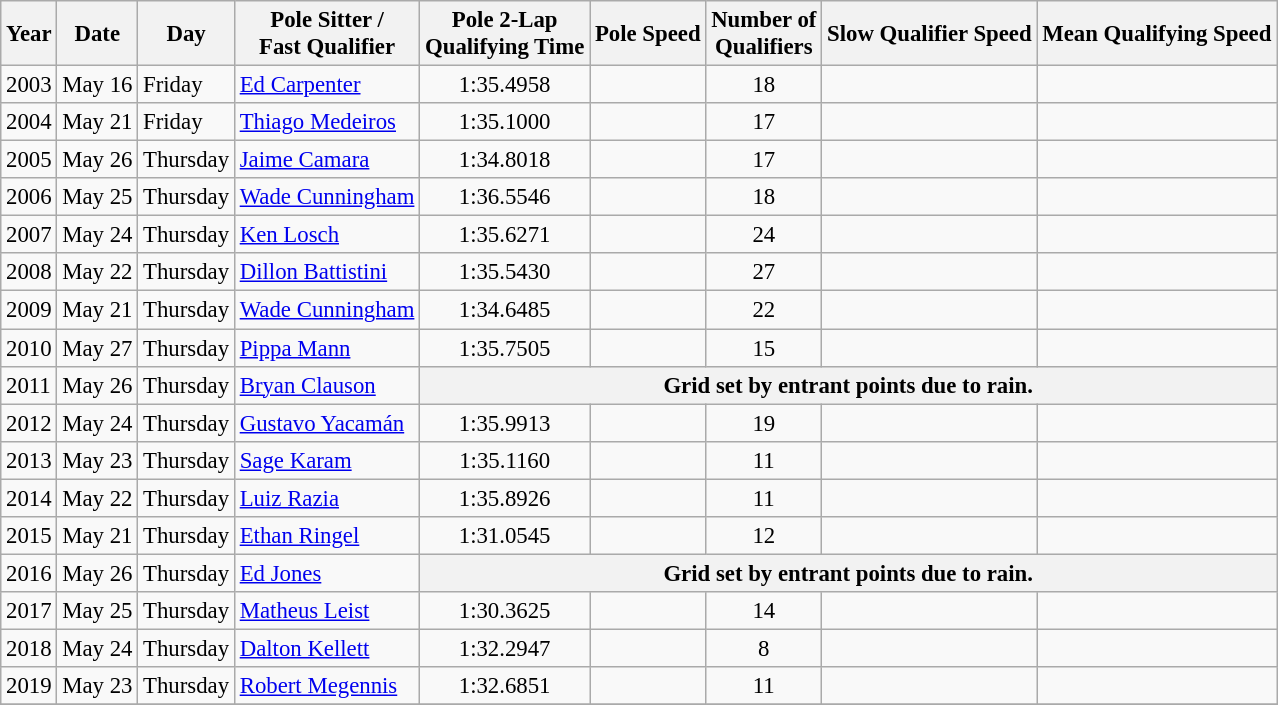<table class="wikitable" style="font-size: 95%;">
<tr>
<th>Year</th>
<th>Date</th>
<th>Day</th>
<th>Pole Sitter /<br>Fast Qualifier</th>
<th>Pole 2-Lap <br>Qualifying Time</th>
<th>Pole Speed</th>
<th>Number of <br>Qualifiers</th>
<th>Slow Qualifier Speed</th>
<th>Mean Qualifying Speed</th>
</tr>
<tr>
<td>2003</td>
<td>May 16</td>
<td>Friday</td>
<td> <a href='#'>Ed Carpenter</a></td>
<td style="text-align:center;">1:35.4958</td>
<td style="text-align:center;"></td>
<td style="text-align:center;">18</td>
<td style="text-align:center;"></td>
<td style="text-align:center;"></td>
</tr>
<tr>
<td>2004</td>
<td>May 21</td>
<td>Friday</td>
<td> <a href='#'>Thiago Medeiros</a></td>
<td style="text-align:center;">1:35.1000</td>
<td style="text-align:center;"></td>
<td style="text-align:center;">17</td>
<td style="text-align:center;"></td>
<td style="text-align:center;"></td>
</tr>
<tr>
<td>2005</td>
<td>May 26</td>
<td>Thursday</td>
<td> <a href='#'>Jaime Camara</a></td>
<td style="text-align:center;">1:34.8018</td>
<td style="text-align:center;"></td>
<td style="text-align:center;">17</td>
<td style="text-align:center;"></td>
<td style="text-align:center;"></td>
</tr>
<tr>
<td>2006</td>
<td>May 25</td>
<td>Thursday</td>
<td> <a href='#'>Wade Cunningham</a></td>
<td style="text-align:center;">1:36.5546</td>
<td style="text-align:center;"></td>
<td style="text-align:center;">18</td>
<td style="text-align:center;"></td>
<td style="text-align:center;"></td>
</tr>
<tr>
<td>2007</td>
<td>May 24</td>
<td>Thursday</td>
<td> <a href='#'>Ken Losch</a></td>
<td style="text-align:center;">1:35.6271</td>
<td style="text-align:center;"></td>
<td style="text-align:center;">24</td>
<td style="text-align:center;"></td>
<td style="text-align:center;"></td>
</tr>
<tr>
<td>2008</td>
<td>May 22</td>
<td>Thursday</td>
<td> <a href='#'>Dillon Battistini</a></td>
<td style="text-align:center;">1:35.5430</td>
<td style="text-align:center;"></td>
<td style="text-align:center;">27</td>
<td style="text-align:center;"></td>
<td style="text-align:center;"></td>
</tr>
<tr>
<td>2009</td>
<td>May 21</td>
<td>Thursday</td>
<td> <a href='#'>Wade Cunningham</a></td>
<td style="text-align:center;">1:34.6485</td>
<td style="text-align:center;"></td>
<td style="text-align:center;">22</td>
<td style="text-align:center;"></td>
<td style="text-align:center;"></td>
</tr>
<tr>
<td>2010</td>
<td>May 27</td>
<td>Thursday</td>
<td> <a href='#'>Pippa Mann</a></td>
<td style="text-align:center;">1:35.7505</td>
<td style="text-align:center;"></td>
<td style="text-align:center;">15</td>
<td style="text-align:center;"></td>
<td style="text-align:center;"></td>
</tr>
<tr>
<td>2011</td>
<td>May 26</td>
<td>Thursday</td>
<td> <a href='#'>Bryan Clauson</a></td>
<th colspan="5">Grid set by entrant points due to rain.</th>
</tr>
<tr>
<td>2012</td>
<td>May 24</td>
<td>Thursday</td>
<td> <a href='#'>Gustavo Yacamán</a></td>
<td style="text-align:center;">1:35.9913</td>
<td style="text-align:center;"></td>
<td style="text-align:center;">19</td>
<td style="text-align:center;"></td>
<td style="text-align:center;"></td>
</tr>
<tr>
<td>2013</td>
<td>May 23</td>
<td>Thursday</td>
<td> <a href='#'>Sage Karam</a></td>
<td style="text-align:center;">1:35.1160</td>
<td style="text-align:center;"></td>
<td style="text-align:center;">11</td>
<td style="text-align:center;"></td>
<td style="text-align:center;"></td>
</tr>
<tr>
<td>2014</td>
<td>May 22</td>
<td>Thursday</td>
<td> <a href='#'>Luiz Razia</a></td>
<td style="text-align:center;">1:35.8926</td>
<td style="text-align:center;"></td>
<td style="text-align:center;">11</td>
<td style="text-align:center;"></td>
<td style="text-align:center;"></td>
</tr>
<tr>
<td>2015</td>
<td>May 21</td>
<td>Thursday</td>
<td> <a href='#'>Ethan Ringel</a></td>
<td style="text-align:center;">1:31.0545</td>
<td style="text-align:center;"></td>
<td style="text-align:center;">12</td>
<td style="text-align:center;"></td>
<td style="text-align:center;"></td>
</tr>
<tr>
<td>2016</td>
<td>May 26</td>
<td>Thursday</td>
<td> <a href='#'>Ed Jones</a></td>
<th colspan="5">Grid set by entrant points due to rain.</th>
</tr>
<tr>
<td>2017</td>
<td>May 25</td>
<td>Thursday</td>
<td> <a href='#'>Matheus Leist</a></td>
<td style="text-align:center;">1:30.3625</td>
<td style="text-align:center;"></td>
<td style="text-align:center;">14</td>
<td style="text-align:center;"></td>
<td style="text-align:center;"></td>
</tr>
<tr>
<td>2018</td>
<td>May 24</td>
<td>Thursday</td>
<td> <a href='#'>Dalton Kellett</a></td>
<td style="text-align:center;">1:32.2947</td>
<td style="text-align:center;"></td>
<td style="text-align:center;">8</td>
<td style="text-align:center;"></td>
<td style="text-align:center;"></td>
</tr>
<tr>
<td>2019</td>
<td>May 23</td>
<td>Thursday</td>
<td> <a href='#'>Robert Megennis</a></td>
<td style="text-align:center;">1:32.6851</td>
<td style="text-align:center;"></td>
<td style="text-align:center;">11</td>
<td style="text-align:center;"></td>
<td style="text-align:center;"></td>
</tr>
<tr>
</tr>
</table>
